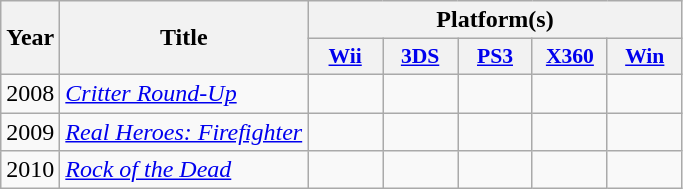<table class="wikitable sortable">
<tr>
<th rowspan="2">Year</th>
<th rowspan="2">Title</th>
<th colspan="5">Platform(s)</th>
</tr>
<tr>
<th style="width: 3em; font-size: 90%;"><a href='#'>Wii</a></th>
<th style="width: 3em; font-size: 90%;"><a href='#'>3DS</a></th>
<th style="width: 3em; font-size: 90%;"><a href='#'>PS3</a></th>
<th style="width: 3em; font-size: 90%;"><a href='#'>X360</a></th>
<th style="width: 3em; font-size: 90%;"><a href='#'>Win</a></th>
</tr>
<tr>
<td>2008</td>
<td><em><a href='#'>Critter Round-Up</a></em></td>
<td></td>
<td></td>
<td></td>
<td></td>
<td></td>
</tr>
<tr>
<td>2009</td>
<td><em><a href='#'>Real Heroes: Firefighter</a></em></td>
<td></td>
<td></td>
<td></td>
<td></td>
<td></td>
</tr>
<tr>
<td>2010</td>
<td><em><a href='#'>Rock of the Dead</a></em></td>
<td></td>
<td></td>
<td></td>
<td></td>
<td></td>
</tr>
</table>
